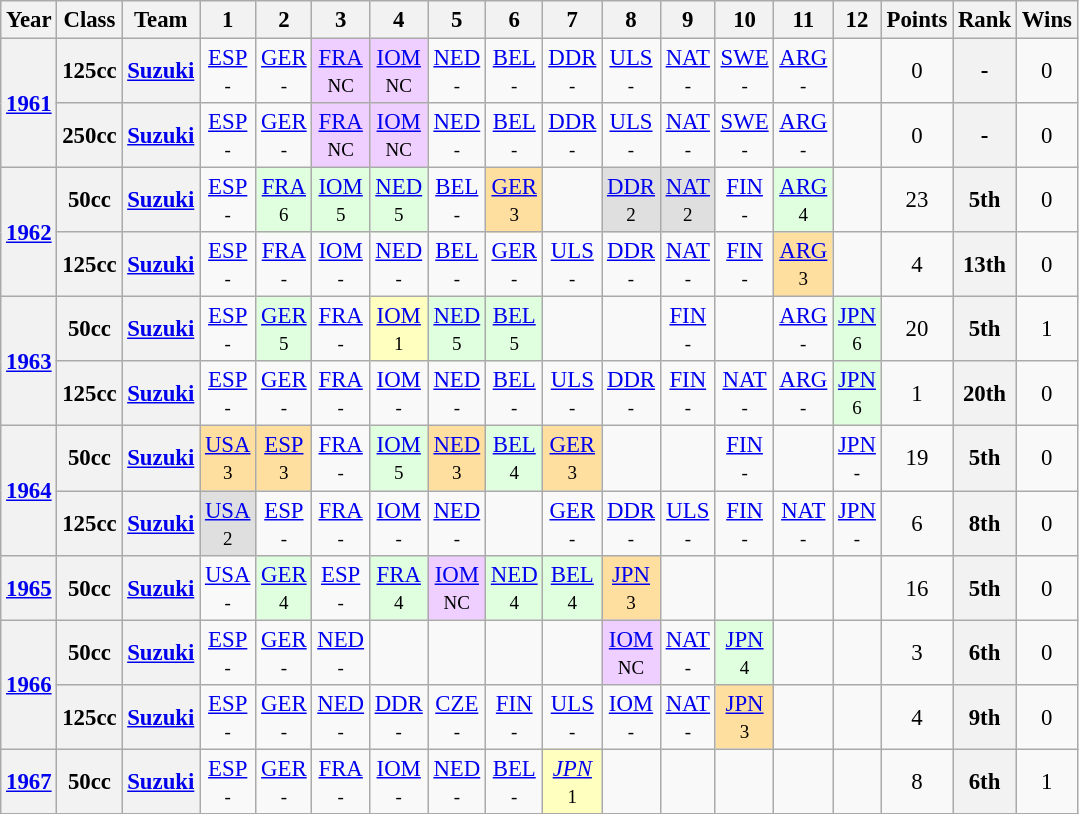<table class="wikitable" style="text-align:center; font-size:95%">
<tr>
<th>Year</th>
<th>Class</th>
<th>Team</th>
<th>1</th>
<th>2</th>
<th>3</th>
<th>4</th>
<th>5</th>
<th>6</th>
<th>7</th>
<th>8</th>
<th>9</th>
<th>10</th>
<th>11</th>
<th>12</th>
<th>Points</th>
<th>Rank</th>
<th>Wins</th>
</tr>
<tr>
<th rowspan=2><a href='#'>1961</a></th>
<th>125cc</th>
<th><a href='#'>Suzuki</a></th>
<td><a href='#'>ESP</a><br><small>-</small></td>
<td><a href='#'>GER</a><br><small>-</small></td>
<td style="background:#EFCFFF;"><a href='#'>FRA</a><br><small>NC</small></td>
<td style="background:#EFCFFF;"><a href='#'>IOM</a><br><small>NC</small></td>
<td><a href='#'>NED</a><br><small>-</small></td>
<td><a href='#'>BEL</a><br><small>-</small></td>
<td><a href='#'>DDR</a><br><small>-</small></td>
<td><a href='#'>ULS</a><br><small>-</small></td>
<td><a href='#'>NAT</a><br><small>-</small></td>
<td><a href='#'>SWE</a><br><small>-</small></td>
<td><a href='#'>ARG</a><br><small>-</small></td>
<td></td>
<td>0</td>
<th>-</th>
<td>0</td>
</tr>
<tr>
<th>250cc</th>
<th><a href='#'>Suzuki</a></th>
<td><a href='#'>ESP</a><br><small>-</small></td>
<td><a href='#'>GER</a><br><small>-</small></td>
<td style="background:#EFCFFF;"><a href='#'>FRA</a><br><small>NC</small></td>
<td style="background:#EFCFFF;"><a href='#'>IOM</a><br><small>NC</small></td>
<td><a href='#'>NED</a><br><small>-</small></td>
<td><a href='#'>BEL</a><br><small>-</small></td>
<td><a href='#'>DDR</a><br><small>-</small></td>
<td><a href='#'>ULS</a><br><small>-</small></td>
<td><a href='#'>NAT</a><br><small>-</small></td>
<td><a href='#'>SWE</a><br><small>-</small></td>
<td><a href='#'>ARG</a><br><small>-</small></td>
<td></td>
<td>0</td>
<th>-</th>
<td>0</td>
</tr>
<tr>
<th rowspan=2><a href='#'>1962</a></th>
<th>50cc</th>
<th><a href='#'>Suzuki</a></th>
<td><a href='#'>ESP</a><br><small>-</small></td>
<td style="background:#DFFFDF;"><a href='#'>FRA</a><br><small>6</small></td>
<td style="background:#DFFFDF;"><a href='#'>IOM</a><br><small>5</small></td>
<td style="background:#DFFFDF;"><a href='#'>NED</a><br><small>5</small></td>
<td><a href='#'>BEL</a><br><small>-</small></td>
<td style="background:#FFDF9F;"><a href='#'>GER</a><br><small>3</small></td>
<td></td>
<td style="background:#DFDFDF;"><a href='#'>DDR</a><br><small>2</small></td>
<td style="background:#DFDFDF;"><a href='#'>NAT</a><br><small>2</small></td>
<td><a href='#'>FIN</a><br><small>-</small></td>
<td style="background:#DFFFDF;"><a href='#'>ARG</a><br><small>4</small></td>
<td></td>
<td>23</td>
<th>5th</th>
<td>0</td>
</tr>
<tr>
<th>125cc</th>
<th><a href='#'>Suzuki</a></th>
<td><a href='#'>ESP</a><br><small>-</small></td>
<td><a href='#'>FRA</a><br><small>-</small></td>
<td><a href='#'>IOM</a><br><small>-</small></td>
<td><a href='#'>NED</a><br><small>-</small></td>
<td><a href='#'>BEL</a><br><small>-</small></td>
<td><a href='#'>GER</a><br><small>-</small></td>
<td><a href='#'>ULS</a><br><small>-</small></td>
<td><a href='#'>DDR</a><br><small>-</small></td>
<td><a href='#'>NAT</a><br><small>-</small></td>
<td><a href='#'>FIN</a><br><small>-</small></td>
<td style="background:#FFDF9F;"><a href='#'>ARG</a><br><small>3</small></td>
<td></td>
<td>4</td>
<th>13th</th>
<td>0</td>
</tr>
<tr>
<th rowspan=2><a href='#'>1963</a></th>
<th>50cc</th>
<th><a href='#'>Suzuki</a></th>
<td><a href='#'>ESP</a><br><small>-</small></td>
<td style="background:#DFFFDF;"><a href='#'>GER</a><br><small>5</small></td>
<td><a href='#'>FRA</a><br><small>-</small></td>
<td style="background:#FFFFBF;"><a href='#'>IOM</a><br><small>1</small></td>
<td style="background:#DFFFDF;"><a href='#'>NED</a><br><small>5</small></td>
<td style="background:#DFFFDF;"><a href='#'>BEL</a><br><small>5</small></td>
<td></td>
<td></td>
<td><a href='#'>FIN</a><br><small>-</small></td>
<td></td>
<td><a href='#'>ARG</a><br><small>-</small></td>
<td style="background:#DFFFDF;"><a href='#'>JPN</a><br><small>6</small></td>
<td>20</td>
<th>5th</th>
<td>1</td>
</tr>
<tr>
<th>125cc</th>
<th><a href='#'>Suzuki</a></th>
<td><a href='#'>ESP</a><br><small>-</small></td>
<td><a href='#'>GER</a><br><small>-</small></td>
<td><a href='#'>FRA</a><br><small>-</small></td>
<td><a href='#'>IOM</a><br><small>-</small></td>
<td><a href='#'>NED</a><br><small>-</small></td>
<td><a href='#'>BEL</a><br><small>-</small></td>
<td><a href='#'>ULS</a><br><small>-</small></td>
<td><a href='#'>DDR</a><br><small>-</small></td>
<td><a href='#'>FIN</a><br><small>-</small></td>
<td><a href='#'>NAT</a><br><small>-</small></td>
<td><a href='#'>ARG</a><br><small>-</small></td>
<td style="background:#DFFFDF;"><a href='#'>JPN</a><br><small>6</small></td>
<td>1</td>
<th>20th</th>
<td>0</td>
</tr>
<tr>
<th rowspan=2><a href='#'>1964</a></th>
<th>50cc</th>
<th><a href='#'>Suzuki</a></th>
<td style="background:#FFDF9F;"><a href='#'>USA</a><br><small>3</small></td>
<td style="background:#FFDF9F;"><a href='#'>ESP</a><br><small>3</small></td>
<td><a href='#'>FRA</a><br><small>-</small></td>
<td style="background:#DFFFDF;"><a href='#'>IOM</a><br><small>5</small></td>
<td style="background:#FFDF9F;"><a href='#'>NED</a><br><small>3</small></td>
<td style="background:#DFFFDF;"><a href='#'>BEL</a><br><small>4</small></td>
<td style="background:#FFDF9F;"><a href='#'>GER</a><br><small>3</small></td>
<td></td>
<td></td>
<td><a href='#'>FIN</a><br><small>-</small></td>
<td></td>
<td><a href='#'>JPN</a><br><small>-</small></td>
<td>19</td>
<th>5th</th>
<td>0</td>
</tr>
<tr>
<th>125cc</th>
<th><a href='#'>Suzuki</a></th>
<td style="background:#DFDFDF;"><a href='#'>USA</a><br><small>2</small></td>
<td><a href='#'>ESP</a><br><small>-</small></td>
<td><a href='#'>FRA</a><br><small>-</small></td>
<td><a href='#'>IOM</a><br><small>-</small></td>
<td><a href='#'>NED</a><br><small>-</small></td>
<td></td>
<td><a href='#'>GER</a><br><small>-</small></td>
<td><a href='#'>DDR</a><br><small>-</small></td>
<td><a href='#'>ULS</a><br><small>-</small></td>
<td><a href='#'>FIN</a><br><small>-</small></td>
<td><a href='#'>NAT</a><br><small>-</small></td>
<td><a href='#'>JPN</a><br><small>-</small></td>
<td>6</td>
<th>8th</th>
<td>0</td>
</tr>
<tr>
<th><a href='#'>1965</a></th>
<th>50cc</th>
<th><a href='#'>Suzuki</a></th>
<td><a href='#'>USA</a><br><small>-</small></td>
<td style="background:#DFFFDF;"><a href='#'>GER</a><br><small>4</small></td>
<td><a href='#'>ESP</a><br><small>-</small></td>
<td style="background:#DFFFDF;"><a href='#'>FRA</a><br><small>4</small></td>
<td style="background:#EFCFFF;"><a href='#'>IOM</a><br><small>NC</small></td>
<td style="background:#DFFFDF;"><a href='#'>NED</a><br><small>4</small></td>
<td style="background:#DFFFDF;"><a href='#'>BEL</a><br><small>4</small></td>
<td style="background:#FFDF9F;"><a href='#'>JPN</a><br><small>3</small></td>
<td></td>
<td></td>
<td></td>
<td></td>
<td>16</td>
<th>5th</th>
<td>0</td>
</tr>
<tr>
<th rowspan=2><a href='#'>1966</a></th>
<th>50cc</th>
<th><a href='#'>Suzuki</a></th>
<td><a href='#'>ESP</a><br><small>-</small></td>
<td><a href='#'>GER</a><br><small>-</small></td>
<td><a href='#'>NED</a><br><small>-</small></td>
<td></td>
<td></td>
<td></td>
<td></td>
<td style="background:#EFCFFF;"><a href='#'>IOM</a><br><small>NC</small></td>
<td><a href='#'>NAT</a><br><small>-</small></td>
<td style="background:#DFFFDF;"><a href='#'>JPN</a><br><small>4</small></td>
<td></td>
<td></td>
<td>3</td>
<th>6th</th>
<td>0</td>
</tr>
<tr>
<th>125cc</th>
<th><a href='#'>Suzuki</a></th>
<td><a href='#'>ESP</a><br><small>-</small></td>
<td><a href='#'>GER</a><br><small>-</small></td>
<td><a href='#'>NED</a><br><small>-</small></td>
<td><a href='#'>DDR</a><br><small>-</small></td>
<td><a href='#'>CZE</a><br><small>-</small></td>
<td><a href='#'>FIN</a><br><small>-</small></td>
<td><a href='#'>ULS</a><br><small>-</small></td>
<td><a href='#'>IOM</a><br><small>-</small></td>
<td><a href='#'>NAT</a><br><small>-</small></td>
<td style="background:#FFDF9F;"><a href='#'>JPN</a><br><small>3</small></td>
<td></td>
<td></td>
<td>4</td>
<th>9th</th>
<td>0</td>
</tr>
<tr>
<th><a href='#'>1967</a></th>
<th>50cc</th>
<th><a href='#'>Suzuki</a></th>
<td><a href='#'>ESP</a><br><small>-</small></td>
<td><a href='#'>GER</a><br><small>-</small></td>
<td><a href='#'>FRA</a><br><small>-</small></td>
<td><a href='#'>IOM</a><br><small>-</small></td>
<td><a href='#'>NED</a><br><small>-</small></td>
<td><a href='#'>BEL</a><br><small>-</small></td>
<td style="background:#FFFFBF;"><em><a href='#'>JPN</a></em><br><small>1</small></td>
<td></td>
<td></td>
<td></td>
<td></td>
<td></td>
<td>8</td>
<th>6th</th>
<td>1</td>
</tr>
<tr>
</tr>
</table>
